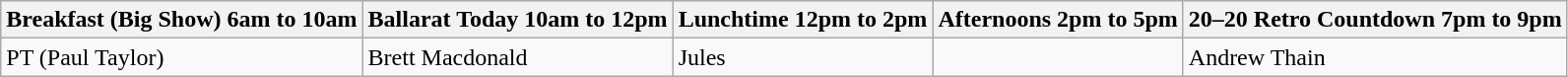<table class="wikitable" border="1">
<tr>
<th>Breakfast (Big Show) 6am to 10am</th>
<th>Ballarat Today 10am to 12pm</th>
<th>Lunchtime 12pm to 2pm</th>
<th>Afternoons 2pm to 5pm</th>
<th>20–20 Retro Countdown 7pm to 9pm</th>
</tr>
<tr>
<td>PT (Paul Taylor)</td>
<td>Brett Macdonald</td>
<td>Jules</td>
<td></td>
<td>Andrew Thain</td>
</tr>
</table>
